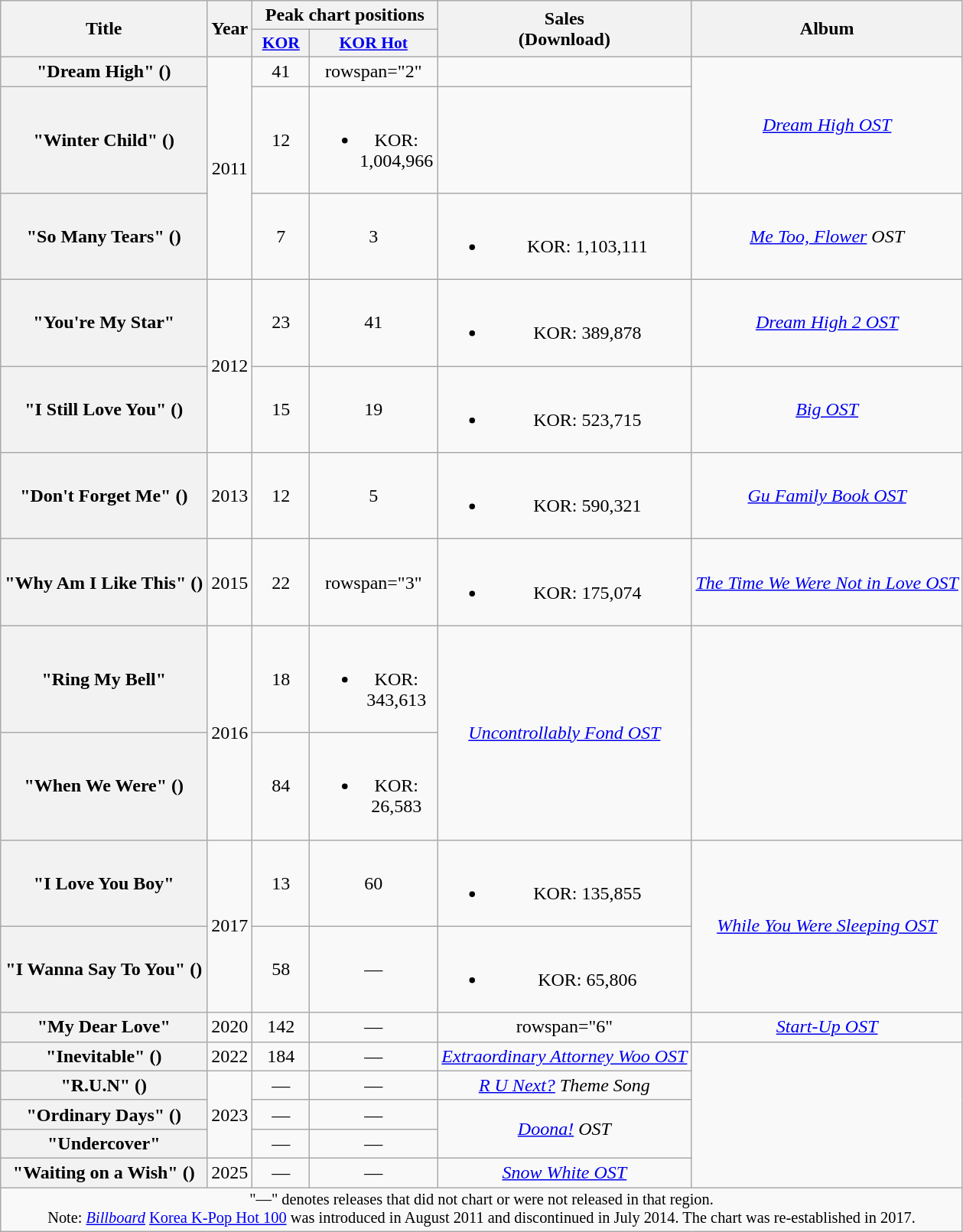<table class="wikitable plainrowheaders" style="text-align:center;">
<tr>
<th scope="col" rowspan="2">Title</th>
<th scope="col" rowspan="2">Year</th>
<th scope="col" colspan="2">Peak chart positions</th>
<th scope="col" rowspan="2">Sales<br>(Download)</th>
<th scope="col" rowspan="2">Album</th>
</tr>
<tr>
<th scope="col" style="width:3em;font-size:90%;"><a href='#'>KOR</a><br></th>
<th scope="col" style="width:3em;font-size:90%;"><a href='#'>KOR Hot</a><br></th>
</tr>
<tr>
<th scope="row">"Dream High" ()<br></th>
<td rowspan="3">2011</td>
<td>41</td>
<td>rowspan="2" </td>
<td></td>
<td rowspan="2"><em><a href='#'>Dream High OST</a></em></td>
</tr>
<tr>
<th scope="row">"Winter Child" ()</th>
<td>12</td>
<td><br><ul><li>KOR: 1,004,966</li></ul></td>
</tr>
<tr>
<th scope="row">"So Many Tears" ()</th>
<td>7</td>
<td>3</td>
<td><br><ul><li>KOR: 1,103,111</li></ul></td>
<td><em><a href='#'>Me Too, Flower</a> OST</em></td>
</tr>
<tr>
<th scope="row">"You're My Star"</th>
<td rowspan="2">2012</td>
<td>23</td>
<td>41</td>
<td><br><ul><li>KOR: 389,878</li></ul></td>
<td><em><a href='#'>Dream High 2 OST</a></em></td>
</tr>
<tr>
<th scope="row">"I Still Love You" ()</th>
<td>15</td>
<td>19</td>
<td><br><ul><li>KOR: 523,715</li></ul></td>
<td><em><a href='#'>Big OST</a></em></td>
</tr>
<tr>
<th scope="row">"Don't Forget Me" ()</th>
<td>2013</td>
<td>12</td>
<td>5</td>
<td><br><ul><li>KOR: 590,321</li></ul></td>
<td><em><a href='#'>Gu Family Book OST</a></em></td>
</tr>
<tr>
<th scope="row">"Why Am I Like This" ()</th>
<td>2015</td>
<td>22</td>
<td>rowspan="3" </td>
<td><br><ul><li>KOR: 175,074</li></ul></td>
<td><em><a href='#'>The Time We Were Not in Love OST</a></em></td>
</tr>
<tr>
<th scope="row">"Ring My Bell"</th>
<td rowspan="2">2016</td>
<td>18</td>
<td><br><ul><li>KOR: 343,613</li></ul></td>
<td rowspan="2"><em><a href='#'>Uncontrollably Fond OST</a></em></td>
</tr>
<tr>
<th scope="row">"When We Were" ()</th>
<td>84</td>
<td><br><ul><li>KOR: 26,583</li></ul></td>
</tr>
<tr>
<th scope="row">"I Love You Boy"</th>
<td rowspan="2">2017</td>
<td>13</td>
<td>60</td>
<td><br><ul><li>KOR: 135,855</li></ul></td>
<td rowspan="2"><em><a href='#'>While You Were Sleeping OST</a></em></td>
</tr>
<tr>
<th scope="row">"I Wanna Say To You" ()</th>
<td>58</td>
<td>—</td>
<td><br><ul><li>KOR: 65,806</li></ul></td>
</tr>
<tr>
<th scope="row">"My Dear Love"</th>
<td>2020</td>
<td>142</td>
<td>—</td>
<td>rowspan="6" </td>
<td><em><a href='#'>Start-Up OST</a></em></td>
</tr>
<tr>
<th scope="row">"Inevitable" ()</th>
<td>2022</td>
<td>184</td>
<td>—</td>
<td><em><a href='#'>Extraordinary Attorney Woo OST</a></em></td>
</tr>
<tr>
<th scope="row">"R.U.N" ()</th>
<td rowspan="3">2023</td>
<td>—</td>
<td>—</td>
<td><em><a href='#'>R U Next?</a> Theme Song</em></td>
</tr>
<tr>
<th scope="row">"Ordinary Days" ()</th>
<td>—</td>
<td>—</td>
<td rowspan="2"><em><a href='#'>Doona!</a> OST</em></td>
</tr>
<tr>
<th scope="row">"Undercover"</th>
<td>—</td>
<td>—</td>
</tr>
<tr>
<th scope="row">"Waiting on a Wish" ()</th>
<td>2025</td>
<td>—</td>
<td>—</td>
<td><em><a href='#'>Snow White OST</a></em></td>
</tr>
<tr>
<td colspan="6" style="font-size:85%">"—" denotes releases that did not chart or were not released in that region.<br>Note: <em><a href='#'>Billboard</a></em> <a href='#'>Korea K-Pop Hot 100</a> was introduced in August 2011 and discontinued in July 2014. The chart was re-established in 2017.</td>
</tr>
</table>
